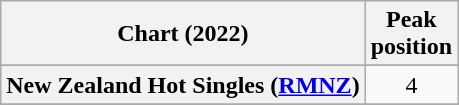<table class="wikitable sortable plainrowheaders" style="text-align:center">
<tr>
<th scope="col">Chart (2022)</th>
<th scope="col">Peak<br>position</th>
</tr>
<tr>
</tr>
<tr>
</tr>
<tr>
</tr>
<tr>
<th scope="row">New Zealand Hot Singles (<a href='#'>RMNZ</a>)</th>
<td>4</td>
</tr>
<tr>
</tr>
<tr>
</tr>
<tr>
</tr>
<tr>
</tr>
<tr>
</tr>
<tr>
</tr>
</table>
